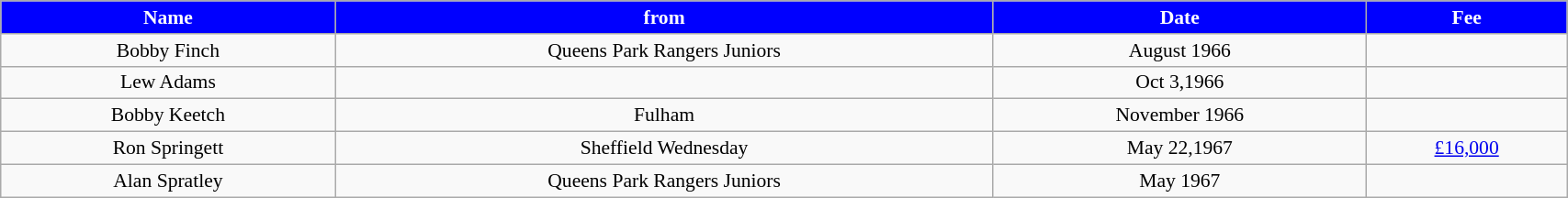<table class="wikitable" style="text-align:center; font-size:90%; width:90%;">
<tr>
<th style="background:#0000FF; color:#FFFFFF; text-align:center;"><strong>Name</strong></th>
<th style="background:#0000FF; color:#FFFFFF; text-align:center;">from</th>
<th style="background:#0000FF; color:#FFFFFF; text-align:center;">Date</th>
<th style="background:#0000FF; color:#FFFFFF; text-align:center;">Fee</th>
</tr>
<tr>
<td>Bobby Finch</td>
<td>Queens Park Rangers Juniors</td>
<td>August 1966</td>
<td></td>
</tr>
<tr>
<td>Lew Adams</td>
<td></td>
<td>Oct 3,1966</td>
<td></td>
</tr>
<tr>
<td>Bobby Keetch</td>
<td>Fulham</td>
<td>November 1966</td>
<td></td>
</tr>
<tr>
<td>Ron Springett</td>
<td>Sheffield Wednesday</td>
<td>May 22,1967</td>
<td><a href='#'>£16,000</a></td>
</tr>
<tr>
<td>Alan Spratley</td>
<td>Queens Park Rangers Juniors</td>
<td>May 1967</td>
<td></td>
</tr>
</table>
